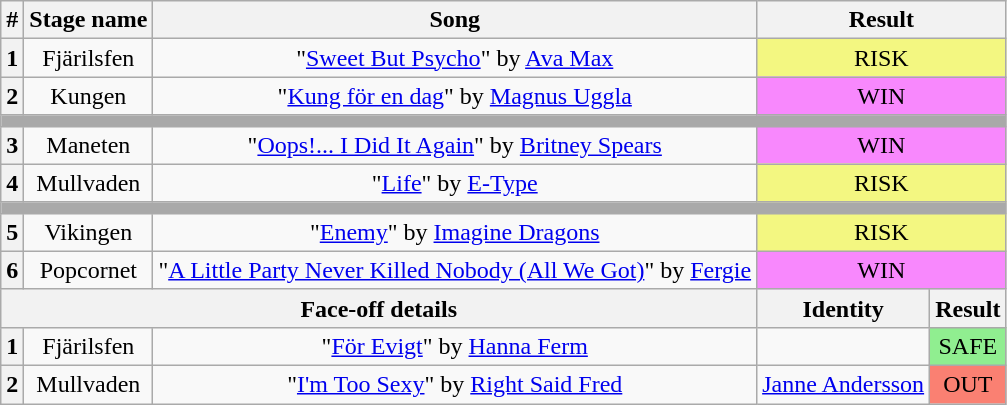<table class="wikitable plainrowheaders" style="text-align: center;">
<tr>
<th>#</th>
<th>Stage name</th>
<th>Song</th>
<th colspan=2>Result</th>
</tr>
<tr>
<th>1</th>
<td>Fjärilsfen</td>
<td>"<a href='#'>Sweet But Psycho</a>" by <a href='#'>Ava Max</a></td>
<td colspan=2 bgcolor="#F3F781">RISK</td>
</tr>
<tr>
<th>2</th>
<td>Kungen</td>
<td>"<a href='#'>Kung för en dag</a>" by <a href='#'>Magnus Uggla</a></td>
<td colspan=2 bgcolor="F888FD">WIN</td>
</tr>
<tr>
<td colspan="5" style="background:darkgray"></td>
</tr>
<tr>
<th>3</th>
<td>Maneten</td>
<td>"<a href='#'>Oops!... I Did It Again</a>" by <a href='#'>Britney Spears</a></td>
<td colspan=2 bgcolor="F888FD">WIN</td>
</tr>
<tr>
<th>4</th>
<td>Mullvaden</td>
<td>"<a href='#'>Life</a>" by <a href='#'>E-Type</a></td>
<td colspan=2 bgcolor="#F3F781">RISK</td>
</tr>
<tr>
<td colspan="5" style="background:darkgray"></td>
</tr>
<tr>
<th>5</th>
<td>Vikingen</td>
<td>"<a href='#'>Enemy</a>" by <a href='#'>Imagine Dragons</a></td>
<td colspan=2 bgcolor="#F3F781">RISK</td>
</tr>
<tr>
<th>6</th>
<td>Popcornet</td>
<td>"<a href='#'>A Little Party Never Killed Nobody (All We Got)</a>" by <a href='#'>Fergie</a></td>
<td colspan=2 bgcolor="F888FD">WIN</td>
</tr>
<tr>
<th colspan="3">Face-off details</th>
<th>Identity</th>
<th>Result</th>
</tr>
<tr>
<th>1</th>
<td>Fjärilsfen</td>
<td>"<a href='#'>För Evigt</a>" by <a href='#'>Hanna Ferm</a></td>
<td></td>
<td bgcolor=lightgreen>SAFE</td>
</tr>
<tr>
<th>2</th>
<td>Mullvaden</td>
<td>"<a href='#'>I'm Too Sexy</a>" by <a href='#'>Right Said Fred</a></td>
<td><a href='#'>Janne Andersson</a></td>
<td bgcolor=salmon>OUT</td>
</tr>
</table>
